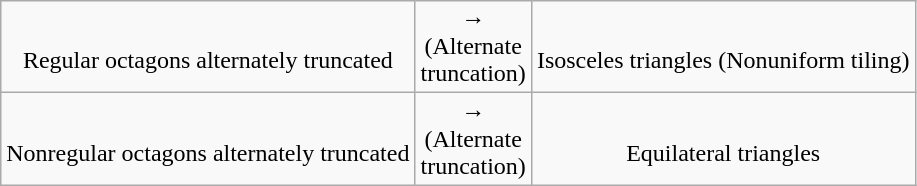<table class="wikitable">
<tr>
<td align="center"><br>Regular octagons alternately truncated</td>
<td align="center"><div>→</div>(Alternate<br>truncation)</td>
<td align="center"><br>Isosceles triangles (Nonuniform tiling)</td>
</tr>
<tr>
<td align="center"><br>Nonregular octagons alternately truncated</td>
<td align="center"><div>→</div>(Alternate<br>truncation)</td>
<td align="center"><br>Equilateral triangles</td>
</tr>
</table>
